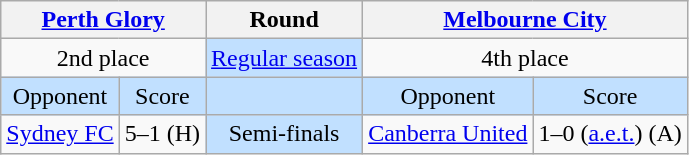<table class="wikitable" style="text-align:center">
<tr>
<th colspan="2"><a href='#'>Perth Glory</a></th>
<th>Round</th>
<th colspan="4"><a href='#'>Melbourne City</a></th>
</tr>
<tr>
<td colspan="2" valign="top">2nd place</td>
<td style="background:#c1e0ff"><a href='#'>Regular season</a></td>
<td colspan="4" valign="top">4th place</td>
</tr>
<tr>
<td style="background:#c1e0ff">Opponent</td>
<td style="background:#c1e0ff">Score</td>
<td style="background:#c1e0ff"></td>
<td style="background:#c1e0ff">Opponent</td>
<td style="background:#c1e0ff">Score</td>
</tr>
<tr>
<td><a href='#'>Sydney FC</a></td>
<td>5–1 (H)</td>
<td style="background:#c1e0ff">Semi-finals</td>
<td><a href='#'>Canberra United</a></td>
<td>1–0 (<a href='#'>a.e.t.</a>) (A)</td>
</tr>
</table>
